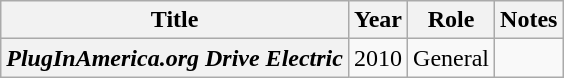<table class="wikitable sortable plainrowheaders unsortable">
<tr>
<th scope="col">Title</th>
<th scope="col">Year</th>
<th scope="col">Role</th>
<th scope="col" class="unsortable">Notes</th>
</tr>
<tr>
<th scope="row"><em>PlugInAmerica.org Drive Electric</em></th>
<td>2010</td>
<td>General</td>
<td></td>
</tr>
</table>
